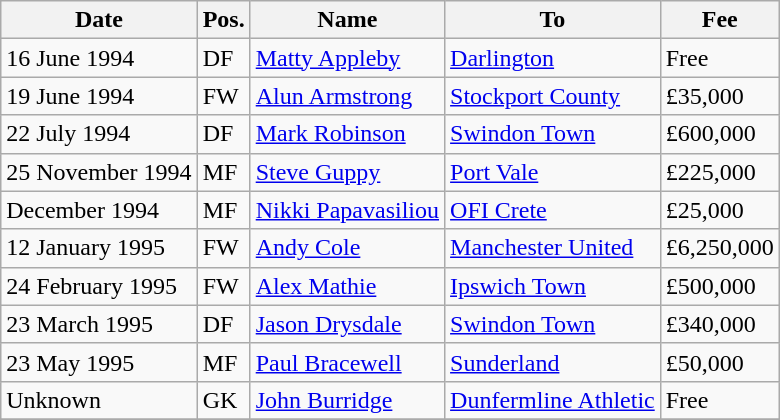<table class="wikitable">
<tr>
<th>Date</th>
<th>Pos.</th>
<th>Name</th>
<th>To</th>
<th>Fee</th>
</tr>
<tr>
<td>16 June 1994</td>
<td>DF</td>
<td> <a href='#'>Matty Appleby</a></td>
<td><a href='#'>Darlington</a></td>
<td>Free</td>
</tr>
<tr>
<td>19 June 1994</td>
<td>FW</td>
<td> <a href='#'>Alun Armstrong</a></td>
<td><a href='#'>Stockport County</a></td>
<td>£35,000</td>
</tr>
<tr>
<td>22 July 1994</td>
<td>DF</td>
<td> <a href='#'>Mark Robinson</a></td>
<td><a href='#'>Swindon Town</a></td>
<td>£600,000</td>
</tr>
<tr>
<td>25 November 1994</td>
<td>MF</td>
<td> <a href='#'>Steve Guppy</a></td>
<td><a href='#'>Port Vale</a></td>
<td>£225,000</td>
</tr>
<tr>
<td>December 1994</td>
<td>MF</td>
<td> <a href='#'>Nikki Papavasiliou</a></td>
<td> <a href='#'>OFI Crete</a></td>
<td>£25,000</td>
</tr>
<tr>
<td>12 January 1995</td>
<td>FW</td>
<td> <a href='#'>Andy Cole</a></td>
<td><a href='#'>Manchester United</a></td>
<td>£6,250,000</td>
</tr>
<tr>
<td>24 February 1995</td>
<td>FW</td>
<td> <a href='#'>Alex Mathie</a></td>
<td><a href='#'>Ipswich Town</a></td>
<td>£500,000</td>
</tr>
<tr>
<td>23 March 1995</td>
<td>DF</td>
<td> <a href='#'>Jason Drysdale</a></td>
<td><a href='#'>Swindon Town</a></td>
<td>£340,000</td>
</tr>
<tr>
<td>23 May 1995</td>
<td>MF</td>
<td> <a href='#'>Paul Bracewell</a></td>
<td><a href='#'>Sunderland</a></td>
<td>£50,000</td>
</tr>
<tr>
<td>Unknown</td>
<td>GK</td>
<td> <a href='#'>John Burridge</a></td>
<td> <a href='#'>Dunfermline Athletic</a></td>
<td>Free</td>
</tr>
<tr>
</tr>
</table>
